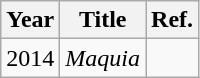<table class="wikitable">
<tr>
<th>Year</th>
<th>Title</th>
<th>Ref.</th>
</tr>
<tr>
<td>2014</td>
<td><em>Maquia</em></td>
<td></td>
</tr>
</table>
